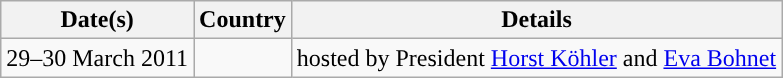<table class="wikitable">
<tr>
<th>Date(s)</th>
<th>Country</th>
<th>Details</th>
</tr>
<tr>
<td>29–30 March 2011</td>
<td></td>
<td>hosted by President <a href='#'>Horst Köhler</a> and <a href='#'>Eva Bohnet</a></td>
</tr>
</table>
